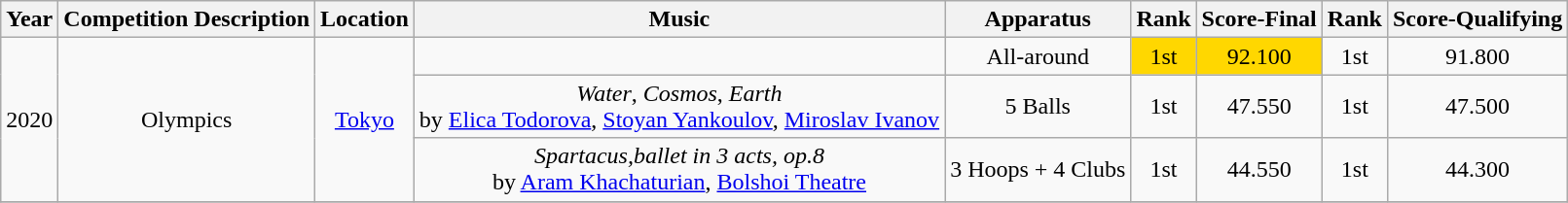<table class="wikitable" style="text-align:center">
<tr>
<th>Year</th>
<th>Competition Description</th>
<th>Location</th>
<th>Music</th>
<th>Apparatus</th>
<th>Rank</th>
<th>Score-Final</th>
<th>Rank</th>
<th>Score-Qualifying</th>
</tr>
<tr>
<td rowspan="3">2020</td>
<td rowspan="3">Olympics</td>
<td rowspan="3"><a href='#'>Tokyo</a></td>
<td></td>
<td>All-around</td>
<td bgcolor=gold>1st</td>
<td bgcolor=gold>92.100</td>
<td>1st</td>
<td>91.800</td>
</tr>
<tr>
<td><em>Water</em>, <em>Cosmos</em>, <em>Earth</em> <br> by <a href='#'>Elica Todorova</a>, <a href='#'>Stoyan Yankoulov</a>, <a href='#'>Miroslav Ivanov</a></td>
<td>5 Balls</td>
<td>1st</td>
<td>47.550</td>
<td>1st</td>
<td>47.500</td>
</tr>
<tr>
<td><em>Spartacus,ballet in 3 acts, op.8</em> <br> by <a href='#'>Aram Khachaturian</a>, <a href='#'>Bolshoi Theatre</a></td>
<td>3 Hoops + 4 Clubs</td>
<td>1st</td>
<td>44.550</td>
<td>1st</td>
<td>44.300</td>
</tr>
<tr>
</tr>
</table>
